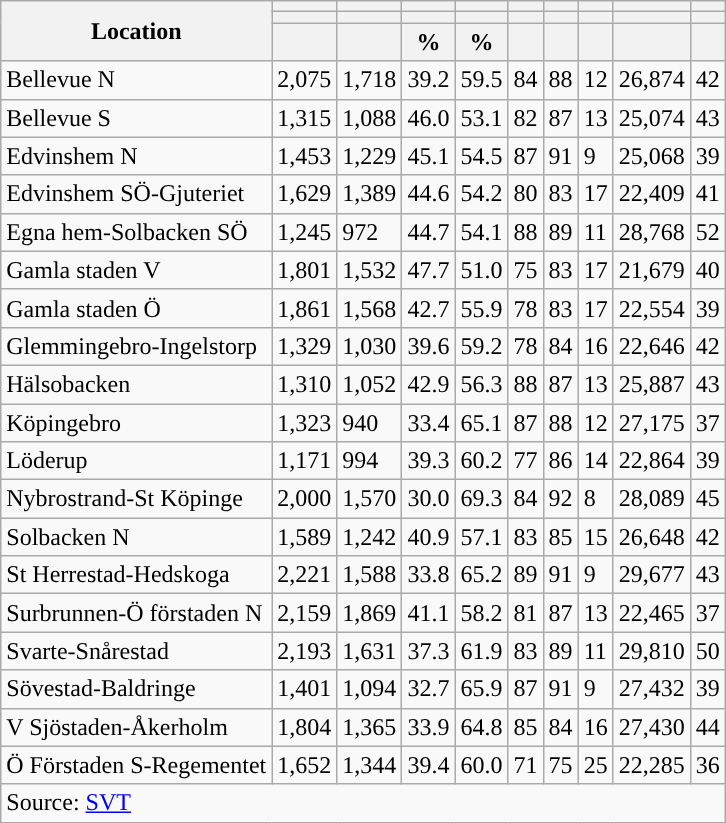<table role="presentation" class="wikitable sortable mw-collapsible">
<tr>
<th rowspan="3">Location</th>
<th></th>
<th></th>
<th></th>
<th></th>
<th></th>
<th></th>
<th></th>
<th></th>
<th></th>
</tr>
<tr>
<th></th>
<th></th>
<th style="background:"></th>
<th style="background:"></th>
<th></th>
<th></th>
<th></th>
<th></th>
<th></th>
</tr>
<tr>
<th data-sort-type="number"></th>
<th data-sort-type="number"></th>
<th data-sort-type="number">%</th>
<th data-sort-type="number">%</th>
<th data-sort-type="number"></th>
<th data-sort-type="number"></th>
<th data-sort-type="number"></th>
<th data-sort-type="number"></th>
<th data-sort-type="number"></th>
</tr>
<tr>
<td align="left">Bellevue N</td>
<td>2,075</td>
<td>1,718</td>
<td>39.2</td>
<td>59.5</td>
<td>84</td>
<td>88</td>
<td>12</td>
<td>26,874</td>
<td>42</td>
</tr>
<tr>
<td align="left">Bellevue S</td>
<td>1,315</td>
<td>1,088</td>
<td>46.0</td>
<td>53.1</td>
<td>82</td>
<td>87</td>
<td>13</td>
<td>25,074</td>
<td>43</td>
</tr>
<tr>
<td align="left">Edvinshem N</td>
<td>1,453</td>
<td>1,229</td>
<td>45.1</td>
<td>54.5</td>
<td>87</td>
<td>91</td>
<td>9</td>
<td>25,068</td>
<td>39</td>
</tr>
<tr>
<td align="left">Edvinshem SÖ-Gjuteriet</td>
<td>1,629</td>
<td>1,389</td>
<td>44.6</td>
<td>54.2</td>
<td>80</td>
<td>83</td>
<td>17</td>
<td>22,409</td>
<td>41</td>
</tr>
<tr>
<td align="left">Egna hem-Solbacken SÖ</td>
<td>1,245</td>
<td>972</td>
<td>44.7</td>
<td>54.1</td>
<td>88</td>
<td>89</td>
<td>11</td>
<td>28,768</td>
<td>52</td>
</tr>
<tr>
<td align="left">Gamla staden V</td>
<td>1,801</td>
<td>1,532</td>
<td>47.7</td>
<td>51.0</td>
<td>75</td>
<td>83</td>
<td>17</td>
<td>21,679</td>
<td>40</td>
</tr>
<tr>
<td align="left">Gamla staden Ö</td>
<td>1,861</td>
<td>1,568</td>
<td>42.7</td>
<td>55.9</td>
<td>78</td>
<td>83</td>
<td>17</td>
<td>22,554</td>
<td>39</td>
</tr>
<tr>
<td align="left">Glemmingebro-Ingelstorp</td>
<td>1,329</td>
<td>1,030</td>
<td>39.6</td>
<td>59.2</td>
<td>78</td>
<td>84</td>
<td>16</td>
<td>22,646</td>
<td>42</td>
</tr>
<tr>
<td align="left">Hälsobacken</td>
<td>1,310</td>
<td>1,052</td>
<td>42.9</td>
<td>56.3</td>
<td>88</td>
<td>87</td>
<td>13</td>
<td>25,887</td>
<td>43</td>
</tr>
<tr>
<td align="left">Köpingebro</td>
<td>1,323</td>
<td>940</td>
<td>33.4</td>
<td>65.1</td>
<td>87</td>
<td>88</td>
<td>12</td>
<td>27,175</td>
<td>37</td>
</tr>
<tr>
<td align="left">Löderup</td>
<td>1,171</td>
<td>994</td>
<td>39.3</td>
<td>60.2</td>
<td>77</td>
<td>86</td>
<td>14</td>
<td>22,864</td>
<td>39</td>
</tr>
<tr>
<td align="left">Nybrostrand-St Köpinge</td>
<td>2,000</td>
<td>1,570</td>
<td>30.0</td>
<td>69.3</td>
<td>84</td>
<td>92</td>
<td>8</td>
<td>28,089</td>
<td>45</td>
</tr>
<tr>
<td align="left">Solbacken N</td>
<td>1,589</td>
<td>1,242</td>
<td>40.9</td>
<td>57.1</td>
<td>83</td>
<td>85</td>
<td>15</td>
<td>26,648</td>
<td>42</td>
</tr>
<tr>
<td align="left">St Herrestad-Hedskoga</td>
<td>2,221</td>
<td>1,588</td>
<td>33.8</td>
<td>65.2</td>
<td>89</td>
<td>91</td>
<td>9</td>
<td>29,677</td>
<td>43</td>
</tr>
<tr>
<td align="left">Surbrunnen-Ö förstaden N</td>
<td>2,159</td>
<td>1,869</td>
<td>41.1</td>
<td>58.2</td>
<td>81</td>
<td>87</td>
<td>13</td>
<td>22,465</td>
<td>37</td>
</tr>
<tr>
<td align="left">Svarte-Snårestad</td>
<td>2,193</td>
<td>1,631</td>
<td>37.3</td>
<td>61.9</td>
<td>83</td>
<td>89</td>
<td>11</td>
<td>29,810</td>
<td>50</td>
</tr>
<tr>
<td align="left">Sövestad-Baldringe</td>
<td>1,401</td>
<td>1,094</td>
<td>32.7</td>
<td>65.9</td>
<td>87</td>
<td>91</td>
<td>9</td>
<td>27,432</td>
<td>39</td>
</tr>
<tr>
<td align="left">V Sjöstaden-Åkerholm</td>
<td>1,804</td>
<td>1,365</td>
<td>33.9</td>
<td>64.8</td>
<td>85</td>
<td>84</td>
<td>16</td>
<td>27,430</td>
<td>44</td>
</tr>
<tr>
<td align="left">Ö Förstaden S-Regementet</td>
<td>1,652</td>
<td>1,344</td>
<td>39.4</td>
<td>60.0</td>
<td>71</td>
<td>75</td>
<td>25</td>
<td>22,285</td>
<td>36</td>
</tr>
<tr>
<td colspan="10" align="left">Source: <a href='#'>SVT</a></td>
</tr>
</table>
